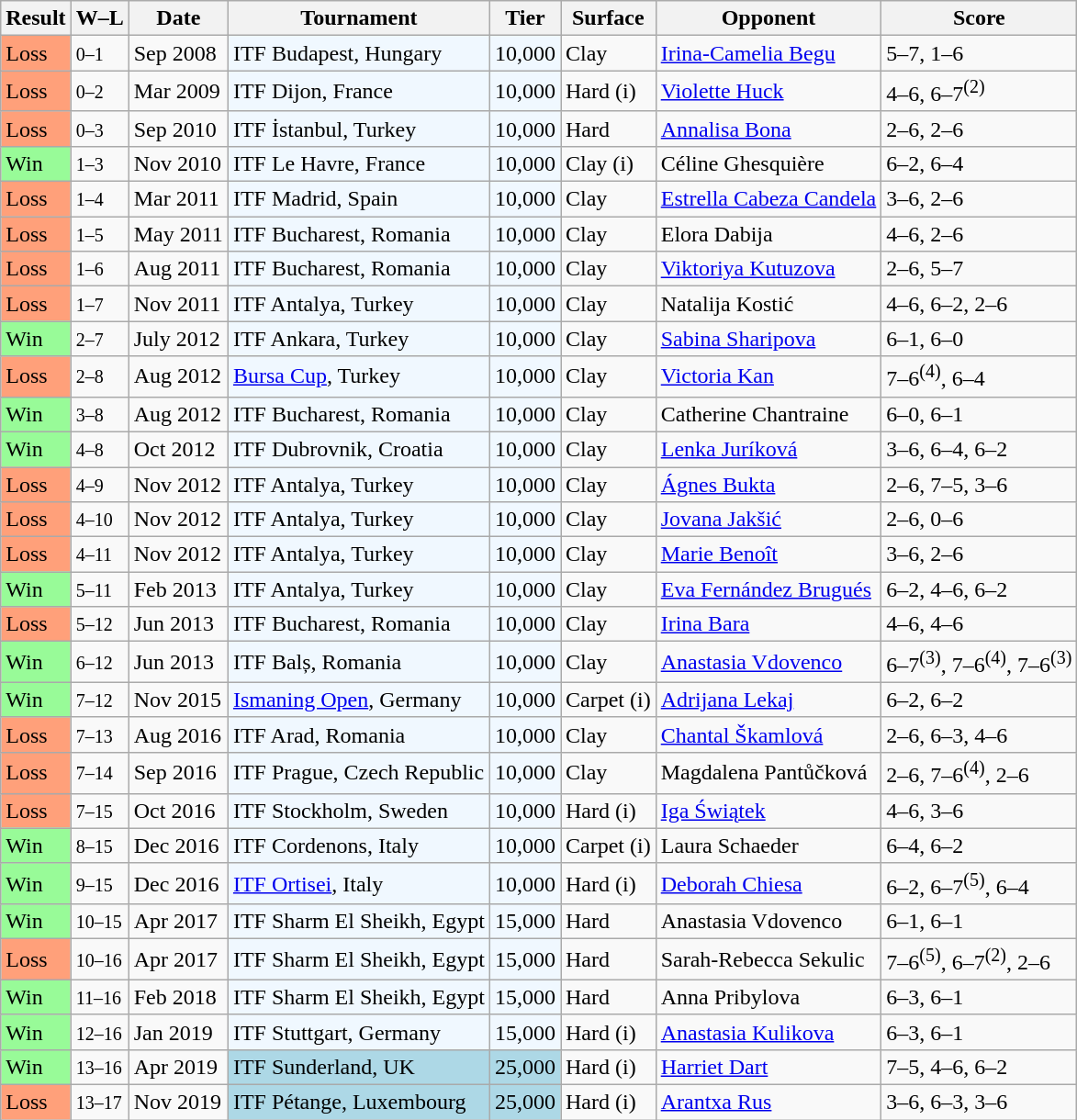<table class="sortable wikitable">
<tr>
<th>Result</th>
<th class="unsortable">W–L</th>
<th>Date</th>
<th>Tournament</th>
<th>Tier</th>
<th>Surface</th>
<th>Opponent</th>
<th class="unsortable">Score</th>
</tr>
<tr>
<td bgcolor="FFA07A">Loss</td>
<td><small>0–1</small></td>
<td>Sep 2008</td>
<td style="background:#f0f8ff;">ITF Budapest, Hungary</td>
<td style="background:#f0f8ff;">10,000</td>
<td>Clay</td>
<td> <a href='#'>Irina-Camelia Begu</a></td>
<td>5–7, 1–6</td>
</tr>
<tr>
<td bgcolor="FFA07A">Loss</td>
<td><small>0–2</small></td>
<td>Mar 2009</td>
<td style="background:#f0f8ff;">ITF Dijon, France</td>
<td style="background:#f0f8ff;">10,000</td>
<td>Hard (i)</td>
<td> <a href='#'>Violette Huck</a></td>
<td>4–6, 6–7<sup>(2)</sup></td>
</tr>
<tr>
<td bgcolor="FFA07A">Loss</td>
<td><small>0–3</small></td>
<td>Sep 2010</td>
<td style="background:#f0f8ff;">ITF İstanbul, Turkey</td>
<td style="background:#f0f8ff;">10,000</td>
<td>Hard</td>
<td> <a href='#'>Annalisa Bona</a></td>
<td>2–6, 2–6</td>
</tr>
<tr>
<td bgcolor="98FB98">Win</td>
<td><small>1–3</small></td>
<td>Nov 2010</td>
<td style="background:#f0f8ff;">ITF Le Havre, France</td>
<td style="background:#f0f8ff;">10,000</td>
<td>Clay (i)</td>
<td> Céline Ghesquière</td>
<td>6–2, 6–4</td>
</tr>
<tr>
<td bgcolor="FFA07A">Loss</td>
<td><small>1–4</small></td>
<td>Mar 2011</td>
<td style="background:#f0f8ff;">ITF Madrid, Spain</td>
<td style="background:#f0f8ff;">10,000</td>
<td>Clay</td>
<td> <a href='#'>Estrella Cabeza Candela</a></td>
<td>3–6, 2–6</td>
</tr>
<tr>
<td bgcolor="FFA07A">Loss</td>
<td><small>1–5</small></td>
<td>May 2011</td>
<td style="background:#f0f8ff;">ITF Bucharest, Romania</td>
<td style="background:#f0f8ff;">10,000</td>
<td>Clay</td>
<td> Elora Dabija</td>
<td>4–6, 2–6</td>
</tr>
<tr>
<td bgcolor="FFA07A">Loss</td>
<td><small>1–6</small></td>
<td>Aug 2011</td>
<td style="background:#f0f8ff;">ITF Bucharest, Romania</td>
<td style="background:#f0f8ff;">10,000</td>
<td>Clay</td>
<td> <a href='#'>Viktoriya Kutuzova</a></td>
<td>2–6, 5–7</td>
</tr>
<tr>
<td bgcolor="FFA07A">Loss</td>
<td><small>1–7</small></td>
<td>Nov 2011</td>
<td style="background:#f0f8ff;">ITF Antalya, Turkey</td>
<td style="background:#f0f8ff;">10,000</td>
<td>Clay</td>
<td> Natalija Kostić</td>
<td>4–6, 6–2, 2–6</td>
</tr>
<tr>
<td bgcolor="98FB98">Win</td>
<td><small>2–7</small></td>
<td>July 2012</td>
<td style="background:#f0f8ff;">ITF Ankara, Turkey</td>
<td style="background:#f0f8ff;">10,000</td>
<td>Clay</td>
<td> <a href='#'>Sabina Sharipova</a></td>
<td>6–1, 6–0</td>
</tr>
<tr>
<td bgcolor="FFA07A">Loss</td>
<td><small>2–8</small></td>
<td>Aug 2012</td>
<td style="background:#f0f8ff;"><a href='#'>Bursa Cup</a>, Turkey</td>
<td style="background:#f0f8ff;">10,000</td>
<td>Clay</td>
<td> <a href='#'>Victoria Kan</a></td>
<td>7–6<sup>(4)</sup>, 6–4</td>
</tr>
<tr>
<td bgcolor="98FB98">Win</td>
<td><small>3–8</small></td>
<td>Aug 2012</td>
<td style="background:#f0f8ff;">ITF Bucharest, Romania</td>
<td style="background:#f0f8ff;">10,000</td>
<td>Clay</td>
<td> Catherine Chantraine</td>
<td>6–0, 6–1</td>
</tr>
<tr>
<td bgcolor="98FB98">Win</td>
<td><small>4–8</small></td>
<td>Oct 2012</td>
<td style="background:#f0f8ff;">ITF Dubrovnik, Croatia</td>
<td style="background:#f0f8ff;">10,000</td>
<td>Clay</td>
<td> <a href='#'>Lenka Juríková</a></td>
<td>3–6, 6–4, 6–2</td>
</tr>
<tr>
<td bgcolor="FFA07A">Loss</td>
<td><small>4–9</small></td>
<td>Nov 2012</td>
<td style="background:#f0f8ff;">ITF Antalya, Turkey</td>
<td style="background:#f0f8ff;">10,000</td>
<td>Clay</td>
<td> <a href='#'>Ágnes Bukta</a></td>
<td>2–6, 7–5, 3–6</td>
</tr>
<tr>
<td bgcolor="FFA07A">Loss</td>
<td><small>4–10</small></td>
<td>Nov 2012</td>
<td style="background:#f0f8ff;">ITF Antalya, Turkey</td>
<td style="background:#f0f8ff;">10,000</td>
<td>Clay</td>
<td> <a href='#'>Jovana Jakšić</a></td>
<td>2–6, 0–6</td>
</tr>
<tr>
<td bgcolor="FFA07A">Loss</td>
<td><small>4–11</small></td>
<td>Nov 2012</td>
<td style="background:#f0f8ff;">ITF Antalya, Turkey</td>
<td style="background:#f0f8ff;">10,000</td>
<td>Clay</td>
<td> <a href='#'>Marie Benoît</a></td>
<td>3–6, 2–6</td>
</tr>
<tr>
<td bgcolor="98FB98">Win</td>
<td><small>5–11</small></td>
<td>Feb 2013</td>
<td style="background:#f0f8ff;">ITF Antalya, Turkey</td>
<td style="background:#f0f8ff;">10,000</td>
<td>Clay</td>
<td> <a href='#'>Eva Fernández Brugués</a></td>
<td>6–2, 4–6, 6–2</td>
</tr>
<tr>
<td bgcolor="FFA07A">Loss</td>
<td><small>5–12</small></td>
<td>Jun 2013</td>
<td style="background:#f0f8ff;">ITF Bucharest, Romania</td>
<td style="background:#f0f8ff;">10,000</td>
<td>Clay</td>
<td> <a href='#'>Irina Bara</a></td>
<td>4–6, 4–6</td>
</tr>
<tr>
<td bgcolor="98FB98">Win</td>
<td><small>6–12</small></td>
<td>Jun 2013</td>
<td style="background:#f0f8ff;">ITF Balș, Romania</td>
<td style="background:#f0f8ff;">10,000</td>
<td>Clay</td>
<td> <a href='#'>Anastasia Vdovenco</a></td>
<td>6–7<sup>(3)</sup>, 7–6<sup>(4)</sup>, 7–6<sup>(3)</sup></td>
</tr>
<tr>
<td bgcolor="98FB98">Win</td>
<td><small>7–12</small></td>
<td>Nov 2015</td>
<td style="background:#f0f8ff;"><a href='#'>Ismaning Open</a>, Germany</td>
<td style="background:#f0f8ff;">10,000</td>
<td>Carpet (i)</td>
<td> <a href='#'>Adrijana Lekaj</a></td>
<td>6–2, 6–2</td>
</tr>
<tr>
<td bgcolor="FFA07A">Loss</td>
<td><small>7–13</small></td>
<td>Aug 2016</td>
<td style="background:#f0f8ff;">ITF Arad, Romania</td>
<td style="background:#f0f8ff;">10,000</td>
<td>Clay</td>
<td> <a href='#'>Chantal Škamlová</a></td>
<td>2–6, 6–3, 4–6</td>
</tr>
<tr>
<td bgcolor="FFA07A">Loss</td>
<td><small>7–14</small></td>
<td>Sep 2016</td>
<td style="background:#f0f8ff;">ITF Prague, Czech Republic</td>
<td style="background:#f0f8ff;">10,000</td>
<td>Clay</td>
<td> Magdalena Pantůčková</td>
<td>2–6, 7–6<sup>(4)</sup>, 2–6</td>
</tr>
<tr>
<td bgcolor="FFA07A">Loss</td>
<td><small>7–15</small></td>
<td>Oct 2016</td>
<td style="background:#f0f8ff;">ITF Stockholm, Sweden</td>
<td style="background:#f0f8ff;">10,000</td>
<td>Hard (i)</td>
<td> <a href='#'>Iga Świątek</a></td>
<td>4–6, 3–6</td>
</tr>
<tr>
<td bgcolor="98FB98">Win</td>
<td><small>8–15</small></td>
<td>Dec 2016</td>
<td style="background:#f0f8ff;">ITF Cordenons, Italy</td>
<td style="background:#f0f8ff;">10,000</td>
<td>Carpet (i)</td>
<td> Laura Schaeder</td>
<td>6–4, 6–2</td>
</tr>
<tr>
<td bgcolor="98FB98">Win</td>
<td><small>9–15</small></td>
<td>Dec 2016</td>
<td style="background:#f0f8ff;"><a href='#'>ITF Ortisei</a>, Italy</td>
<td style="background:#f0f8ff;">10,000</td>
<td>Hard (i)</td>
<td> <a href='#'>Deborah Chiesa</a></td>
<td>6–2, 6–7<sup>(5)</sup>, 6–4</td>
</tr>
<tr>
<td bgcolor="98FB98">Win</td>
<td><small>10–15</small></td>
<td>Apr 2017</td>
<td style="background:#f0f8ff;">ITF Sharm El Sheikh, Egypt</td>
<td style="background:#f0f8ff;">15,000</td>
<td>Hard</td>
<td> Anastasia Vdovenco</td>
<td>6–1, 6–1</td>
</tr>
<tr>
<td bgcolor="FFA07A">Loss</td>
<td><small>10–16</small></td>
<td>Apr 2017</td>
<td style="background:#f0f8ff;">ITF Sharm El Sheikh, Egypt</td>
<td style="background:#f0f8ff;">15,000</td>
<td>Hard</td>
<td> Sarah-Rebecca Sekulic</td>
<td>7–6<sup>(5)</sup>, 6–7<sup>(2)</sup>, 2–6</td>
</tr>
<tr>
<td bgcolor="98FB98">Win</td>
<td><small>11–16</small></td>
<td>Feb 2018</td>
<td style="background:#f0f8ff;">ITF Sharm El Sheikh, Egypt</td>
<td style="background:#f0f8ff;">15,000</td>
<td>Hard</td>
<td> Anna Pribylova</td>
<td>6–3, 6–1</td>
</tr>
<tr>
<td bgcolor="98FB98">Win</td>
<td><small>12–16</small></td>
<td>Jan 2019</td>
<td style="background:#f0f8ff;">ITF Stuttgart, Germany</td>
<td style="background:#f0f8ff;">15,000</td>
<td>Hard (i)</td>
<td> <a href='#'>Anastasia Kulikova</a></td>
<td>6–3, 6–1</td>
</tr>
<tr>
<td bgcolor="98FB98">Win</td>
<td><small>13–16</small></td>
<td>Apr 2019</td>
<td style="background:lightblue;">ITF Sunderland, UK</td>
<td style="background:lightblue;">25,000</td>
<td>Hard (i)</td>
<td> <a href='#'>Harriet Dart</a></td>
<td>7–5, 4–6, 6–2</td>
</tr>
<tr>
<td bgcolor="FFA07A">Loss</td>
<td><small>13–17</small></td>
<td>Nov 2019</td>
<td style="background:lightblue;">ITF Pétange, Luxembourg</td>
<td style="background:lightblue;">25,000</td>
<td>Hard (i)</td>
<td> <a href='#'>Arantxa Rus</a></td>
<td>3–6, 6–3, 3–6</td>
</tr>
</table>
